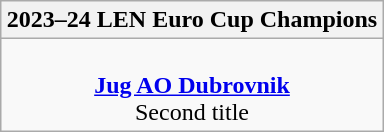<table class=wikitable style="text-align:center; margin:auto">
<tr>
<th>2023–24 LEN Euro Cup Champions</th>
</tr>
<tr>
<td> <br><strong><a href='#'>Jug AO Dubrovnik</a></strong><br>Second title</td>
</tr>
</table>
